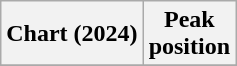<table class="wikitable sortable plainrowheaders" style="text-align:center;">
<tr>
<th scope="col">Chart (2024)</th>
<th scope="col">Peak<br>position</th>
</tr>
<tr>
</tr>
</table>
